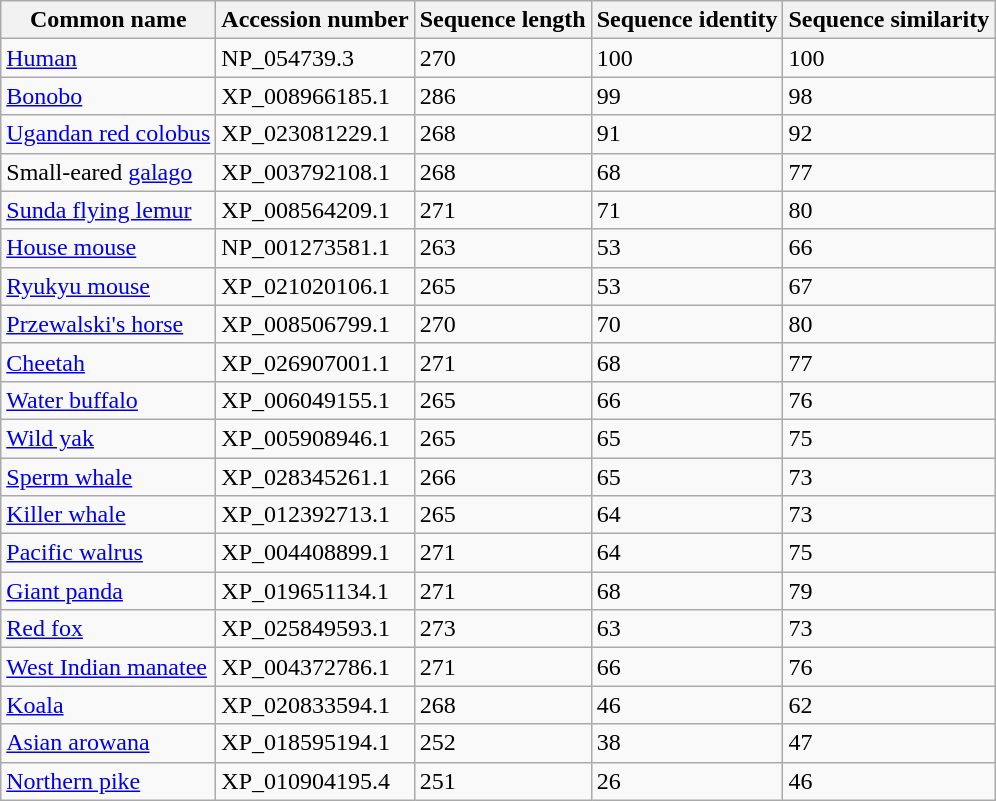<table class="wikitable sortable">
<tr>
<th>Common name</th>
<th>Accession number</th>
<th>Sequence length</th>
<th>Sequence identity</th>
<th>Sequence similarity</th>
</tr>
<tr>
<td><a href='#'>Human</a></td>
<td>NP_054739.3</td>
<td>270</td>
<td>100</td>
<td>100</td>
</tr>
<tr>
<td><a href='#'>Bonobo</a></td>
<td>XP_008966185.1</td>
<td>286</td>
<td>99</td>
<td>98</td>
</tr>
<tr>
<td><a href='#'>Ugandan red colobus</a></td>
<td>XP_023081229.1</td>
<td>268</td>
<td>91</td>
<td>92</td>
</tr>
<tr>
<td>Small-eared <a href='#'>galago</a></td>
<td>XP_003792108.1</td>
<td>268</td>
<td>68</td>
<td>77</td>
</tr>
<tr>
<td><a href='#'>Sunda flying lemur</a></td>
<td>XP_008564209.1</td>
<td>271</td>
<td>71</td>
<td>80</td>
</tr>
<tr>
<td><a href='#'>House mouse</a></td>
<td>NP_001273581.1</td>
<td>263</td>
<td>53</td>
<td>66</td>
</tr>
<tr>
<td><a href='#'>Ryukyu mouse</a></td>
<td>XP_021020106.1</td>
<td>265</td>
<td>53</td>
<td>67</td>
</tr>
<tr>
<td><a href='#'>Przewalski's horse</a></td>
<td>XP_008506799.1</td>
<td>270</td>
<td>70</td>
<td>80</td>
</tr>
<tr>
<td><a href='#'>Cheetah</a></td>
<td>XP_026907001.1</td>
<td>271</td>
<td>68</td>
<td>77</td>
</tr>
<tr>
<td><a href='#'>Water buffalo</a></td>
<td>XP_006049155.1</td>
<td>265</td>
<td>66</td>
<td>76</td>
</tr>
<tr>
<td><a href='#'>Wild yak</a></td>
<td>XP_005908946.1</td>
<td>265</td>
<td>65</td>
<td>75</td>
</tr>
<tr>
<td><a href='#'>Sperm whale</a></td>
<td>XP_028345261.1</td>
<td>266</td>
<td>65</td>
<td>73</td>
</tr>
<tr>
<td><a href='#'>Killer whale</a></td>
<td>XP_012392713.1</td>
<td>265</td>
<td>64</td>
<td>73</td>
</tr>
<tr>
<td><a href='#'>Pacific walrus</a></td>
<td>XP_004408899.1</td>
<td>271</td>
<td>64</td>
<td>75</td>
</tr>
<tr>
<td><a href='#'>Giant panda</a></td>
<td>XP_019651134.1</td>
<td>271</td>
<td>68</td>
<td>79</td>
</tr>
<tr>
<td><a href='#'>Red fox</a></td>
<td>XP_025849593.1</td>
<td>273</td>
<td>63</td>
<td>73</td>
</tr>
<tr>
<td><a href='#'>West Indian manatee</a></td>
<td>XP_004372786.1</td>
<td>271</td>
<td>66</td>
<td>76</td>
</tr>
<tr>
<td><a href='#'>Koala</a></td>
<td>XP_020833594.1</td>
<td>268</td>
<td>46</td>
<td>62</td>
</tr>
<tr>
<td><a href='#'>Asian arowana</a></td>
<td>XP_018595194.1</td>
<td>252</td>
<td>38</td>
<td>47</td>
</tr>
<tr>
<td><a href='#'>Northern pike</a></td>
<td>XP_010904195.4</td>
<td>251</td>
<td>26</td>
<td>46</td>
</tr>
</table>
